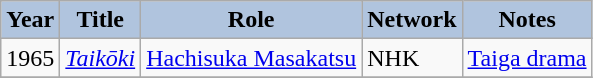<table class="wikitable" style=" border="2" cellpadding="4" background: #f9f9f9;>
<tr align="center">
<th style="background:#B0C4DE;">Year</th>
<th style="background:#B0C4DE;">Title</th>
<th style="background:#B0C4DE;">Role</th>
<th style="background:#B0C4DE;">Network</th>
<th style="background:#B0C4DE;">Notes</th>
</tr>
<tr>
<td>1965</td>
<td><em><a href='#'>Taikōki</a></em></td>
<td><a href='#'>Hachisuka Masakatsu</a></td>
<td>NHK</td>
<td><a href='#'>Taiga drama</a></td>
</tr>
<tr>
</tr>
</table>
